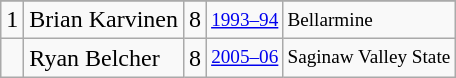<table class="wikitable">
<tr>
</tr>
<tr>
<td>1</td>
<td>Brian Karvinen</td>
<td>8</td>
<td style="font-size:80%;"><a href='#'>1993–94</a></td>
<td style="font-size:80%;">Bellarmine</td>
</tr>
<tr>
<td></td>
<td>Ryan Belcher</td>
<td>8</td>
<td style="font-size:80%;"><a href='#'>2005–06</a></td>
<td style="font-size:80%;">Saginaw Valley State</td>
</tr>
</table>
